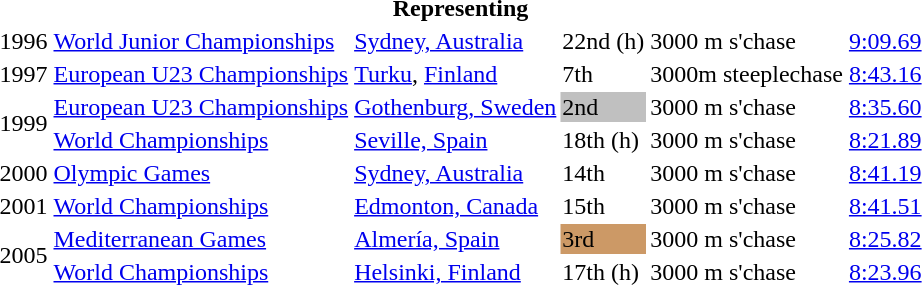<table>
<tr>
<th colspan="6">Representing </th>
</tr>
<tr>
<td>1996</td>
<td><a href='#'>World Junior Championships</a></td>
<td><a href='#'>Sydney, Australia</a></td>
<td>22nd (h)</td>
<td>3000 m s'chase</td>
<td><a href='#'>9:09.69</a></td>
</tr>
<tr>
<td>1997</td>
<td><a href='#'>European U23 Championships</a></td>
<td><a href='#'>Turku</a>, <a href='#'>Finland</a></td>
<td>7th</td>
<td>3000m steeplechase</td>
<td><a href='#'>8:43.16</a></td>
</tr>
<tr>
<td rowspan=2>1999</td>
<td><a href='#'>European U23 Championships</a></td>
<td><a href='#'>Gothenburg, Sweden</a></td>
<td bgcolor=silver>2nd</td>
<td>3000 m s'chase</td>
<td><a href='#'>8:35.60</a></td>
</tr>
<tr>
<td><a href='#'>World Championships</a></td>
<td><a href='#'>Seville, Spain</a></td>
<td>18th (h)</td>
<td>3000 m s'chase</td>
<td><a href='#'>8:21.89</a></td>
</tr>
<tr>
<td>2000</td>
<td><a href='#'>Olympic Games</a></td>
<td><a href='#'>Sydney, Australia</a></td>
<td>14th</td>
<td>3000 m s'chase</td>
<td><a href='#'>8:41.19</a></td>
</tr>
<tr>
<td>2001</td>
<td><a href='#'>World Championships</a></td>
<td><a href='#'>Edmonton, Canada</a></td>
<td>15th</td>
<td>3000 m s'chase</td>
<td><a href='#'>8:41.51</a></td>
</tr>
<tr>
<td rowspan=2>2005</td>
<td><a href='#'>Mediterranean Games</a></td>
<td><a href='#'>Almería, Spain</a></td>
<td bgcolor=cc9966>3rd</td>
<td>3000 m s'chase</td>
<td><a href='#'>8:25.82</a></td>
</tr>
<tr>
<td><a href='#'>World Championships</a></td>
<td><a href='#'>Helsinki, Finland</a></td>
<td>17th (h)</td>
<td>3000 m s'chase</td>
<td><a href='#'>8:23.96</a></td>
</tr>
</table>
